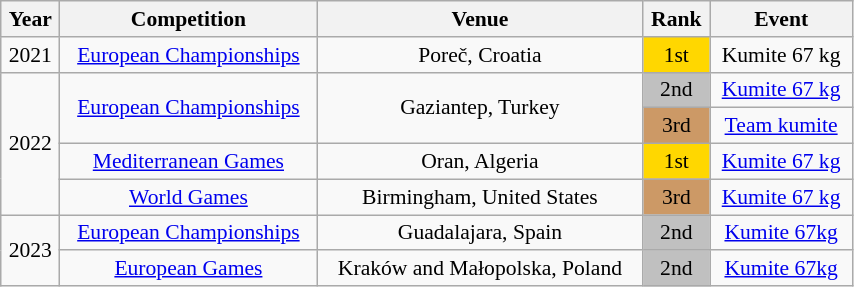<table class="wikitable sortable" width=45% style="font-size:90%; text-align:center;">
<tr>
<th>Year</th>
<th>Competition</th>
<th>Venue</th>
<th>Rank</th>
<th>Event</th>
</tr>
<tr>
<td>2021</td>
<td><a href='#'>European Championships</a></td>
<td>Poreč, Croatia</td>
<td bgcolor="gold">1st</td>
<td>Kumite 67 kg</td>
</tr>
<tr>
<td rowspan=4>2022</td>
<td rowspan=2><a href='#'>European Championships</a></td>
<td rowspan=2>Gaziantep, Turkey</td>
<td bgcolor="silver">2nd</td>
<td><a href='#'>Kumite 67 kg</a></td>
</tr>
<tr>
<td bgcolor="cc9966">3rd</td>
<td><a href='#'>Team kumite</a></td>
</tr>
<tr>
<td><a href='#'>Mediterranean Games</a></td>
<td>Oran, Algeria</td>
<td bgcolor="gold">1st</td>
<td><a href='#'>Kumite 67 kg</a></td>
</tr>
<tr>
<td><a href='#'>World Games</a></td>
<td>Birmingham, United States</td>
<td bgcolor="cc9966">3rd</td>
<td><a href='#'>Kumite 67 kg</a></td>
</tr>
<tr>
<td rowspan=2>2023</td>
<td><a href='#'>European Championships</a></td>
<td>Guadalajara, Spain</td>
<td bgcolor="silver">2nd</td>
<td><a href='#'>Kumite 67kg</a></td>
</tr>
<tr>
<td><a href='#'>European Games</a></td>
<td>Kraków and Małopolska, Poland</td>
<td bgcolor="silver">2nd</td>
<td><a href='#'>Kumite 67kg</a></td>
</tr>
</table>
